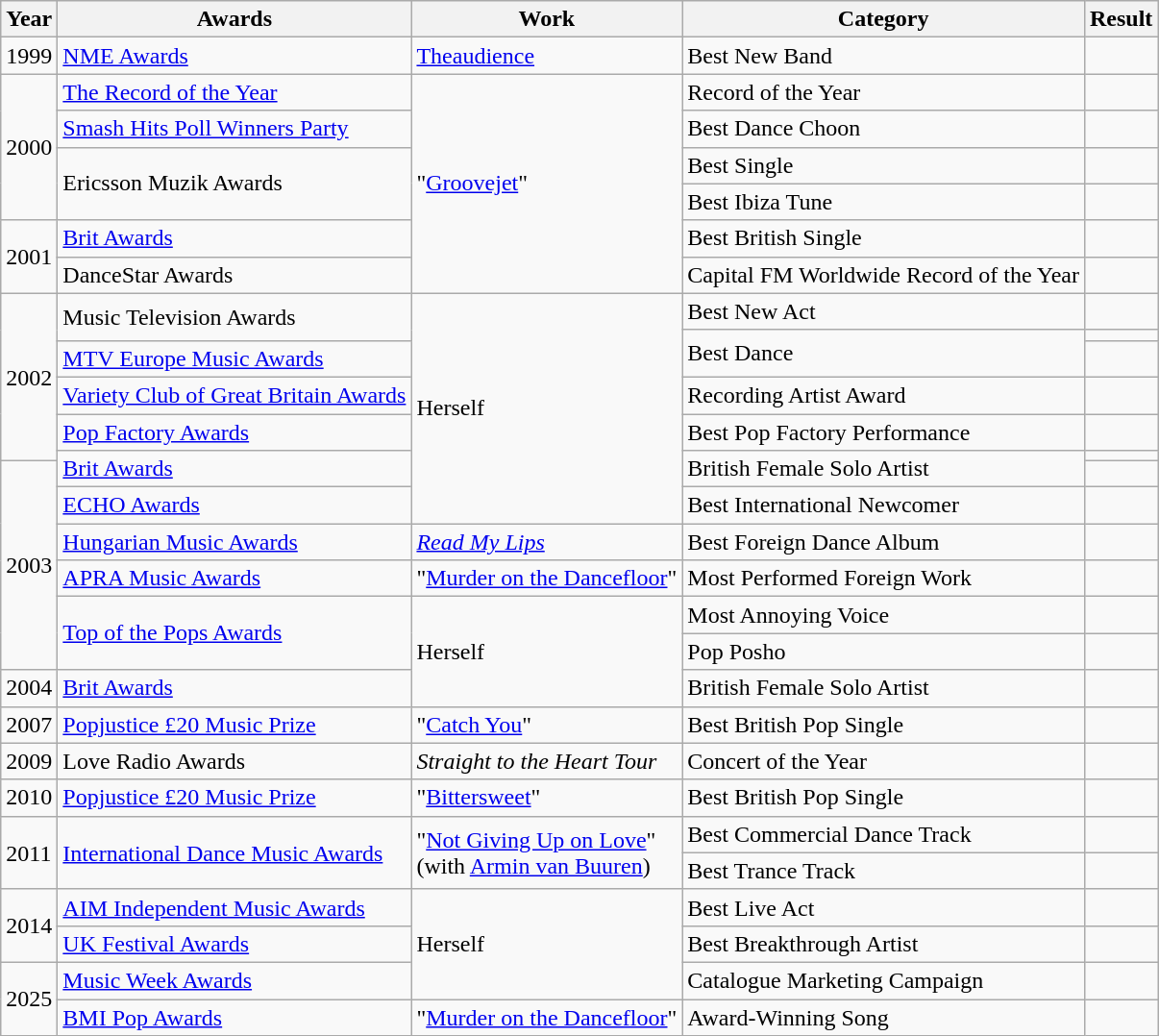<table class=wikitable>
<tr>
<th>Year</th>
<th>Awards</th>
<th>Work</th>
<th>Category</th>
<th>Result</th>
</tr>
<tr>
<td>1999</td>
<td><a href='#'>NME Awards</a></td>
<td><a href='#'>Theaudience</a></td>
<td>Best New Band</td>
<td></td>
</tr>
<tr>
<td rowspan ="4">2000</td>
<td><a href='#'>The Record of the Year</a></td>
<td rowspan ="6">"<a href='#'>Groovejet</a>"</td>
<td>Record of the Year</td>
<td></td>
</tr>
<tr>
<td><a href='#'>Smash Hits Poll Winners Party</a></td>
<td>Best Dance Choon</td>
<td></td>
</tr>
<tr>
<td rowspan ="2">Ericsson Muzik Awards</td>
<td>Best Single</td>
<td></td>
</tr>
<tr>
<td>Best Ibiza Tune</td>
<td></td>
</tr>
<tr>
<td rowspan=2>2001</td>
<td><a href='#'>Brit Awards</a></td>
<td>Best British Single</td>
<td></td>
</tr>
<tr>
<td>DanceStar Awards</td>
<td>Capital FM Worldwide Record of the Year</td>
<td></td>
</tr>
<tr>
<td rowspan ="6">2002</td>
<td rowspan="2">Music Television Awards</td>
<td rowspan ="8">Herself</td>
<td>Best New Act</td>
<td></td>
</tr>
<tr>
<td rowspan="2">Best Dance</td>
<td></td>
</tr>
<tr>
<td><a href='#'>MTV Europe Music Awards</a></td>
<td></td>
</tr>
<tr>
<td><a href='#'>Variety Club of Great Britain Awards</a></td>
<td>Recording Artist Award</td>
<td></td>
</tr>
<tr>
<td><a href='#'>Pop Factory Awards</a></td>
<td>Best Pop Factory Performance</td>
<td></td>
</tr>
<tr>
<td rowspan ="2"><a href='#'>Brit Awards</a></td>
<td rowspan ="2">British Female Solo Artist</td>
<td></td>
</tr>
<tr>
<td rowspan="6">2003</td>
<td></td>
</tr>
<tr>
<td><a href='#'>ECHO Awards</a></td>
<td>Best International Newcomer</td>
<td></td>
</tr>
<tr>
<td><a href='#'>Hungarian Music Awards</a></td>
<td><em><a href='#'>Read My Lips</a></em></td>
<td>Best Foreign Dance Album</td>
<td></td>
</tr>
<tr>
<td><a href='#'>APRA Music Awards</a></td>
<td>"<a href='#'>Murder on the Dancefloor</a>"</td>
<td>Most Performed Foreign Work</td>
<td></td>
</tr>
<tr>
<td rowspan=2><a href='#'>Top of the Pops Awards</a></td>
<td rowspan=3>Herself</td>
<td>Most Annoying Voice</td>
<td></td>
</tr>
<tr>
<td>Pop Posho</td>
<td></td>
</tr>
<tr>
<td>2004</td>
<td><a href='#'>Brit Awards</a></td>
<td>British Female Solo Artist</td>
<td></td>
</tr>
<tr>
<td>2007</td>
<td rowspan ="1"><a href='#'>Popjustice £20 Music Prize</a></td>
<td>"<a href='#'>Catch You</a>"</td>
<td rowspan="1">Best British Pop Single</td>
<td></td>
</tr>
<tr>
<td>2009</td>
<td>Love Radio Awards</td>
<td><em>Straight to the Heart Tour</em></td>
<td>Concert of the Year</td>
<td></td>
</tr>
<tr>
<td>2010</td>
<td rowspan ="1"><a href='#'>Popjustice £20 Music Prize</a></td>
<td>"<a href='#'>Bittersweet</a>"</td>
<td rowspan="1">Best British Pop Single</td>
<td></td>
</tr>
<tr>
<td rowspan=2>2011</td>
<td rowspan=2><a href='#'>International Dance Music Awards</a></td>
<td rowspan=2>"<a href='#'>Not Giving Up on Love</a>"<br><span>(with <a href='#'>Armin van Buuren</a>)</span></td>
<td>Best Commercial Dance Track</td>
<td></td>
</tr>
<tr>
<td>Best Trance Track</td>
<td></td>
</tr>
<tr>
<td rowspan=2>2014</td>
<td><a href='#'>AIM Independent Music Awards</a></td>
<td rowspan=3>Herself</td>
<td>Best Live Act</td>
<td></td>
</tr>
<tr>
<td><a href='#'>UK Festival Awards</a></td>
<td>Best Breakthrough Artist</td>
<td></td>
</tr>
<tr>
<td rowspan=2>2025</td>
<td><a href='#'>Music Week Awards</a></td>
<td>Catalogue Marketing Campaign</td>
<td></td>
</tr>
<tr>
<td><a href='#'>BMI Pop Awards</a></td>
<td>"<a href='#'>Murder on the Dancefloor</a>"</td>
<td>Award-Winning Song</td>
<td></td>
</tr>
</table>
